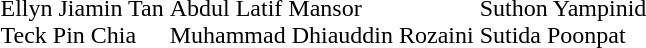<table>
<tr>
<td><br></td>
<td></td>
<td></td>
<td nowrap></td>
</tr>
<tr>
<td><br></td>
<td nowrap><br>Ellyn Jiamin Tan<br>Teck Pin Chia</td>
<td nowrap><br>Abdul Latif Mansor<br>Muhammad Dhiauddin Rozaini</td>
<td><br>Suthon Yampinid<br>Sutida Poonpat</td>
</tr>
</table>
